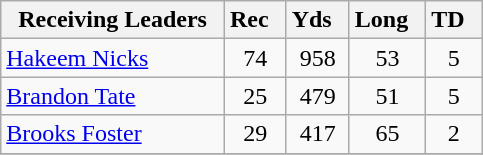<table class="wikitable">
<tr>
<th>  Receiving Leaders   </th>
<th>Rec  </th>
<th>Yds  </th>
<th>Long  </th>
<th>TD  </th>
</tr>
<tr>
<td><a href='#'>Hakeem Nicks</a></td>
<td align="center">74</td>
<td align="center">958</td>
<td align="center">53</td>
<td align="center">5</td>
</tr>
<tr>
<td><a href='#'>Brandon Tate</a></td>
<td align="center">25</td>
<td align="center">479</td>
<td align="center">51</td>
<td align="center">5</td>
</tr>
<tr>
<td><a href='#'>Brooks Foster</a></td>
<td align="center">29</td>
<td align="center">417</td>
<td align="center">65</td>
<td align="center">2</td>
</tr>
<tr>
</tr>
</table>
